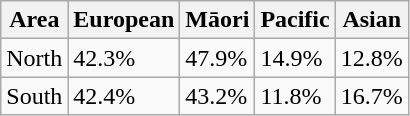<table class="wikitable">
<tr>
<th>Area</th>
<th>European</th>
<th>Māori</th>
<th>Pacific</th>
<th>Asian</th>
</tr>
<tr>
<td>North</td>
<td>42.3%</td>
<td>47.9%</td>
<td>14.9%</td>
<td>12.8%</td>
</tr>
<tr>
<td>South</td>
<td>42.4%</td>
<td>43.2%</td>
<td>11.8%</td>
<td>16.7%</td>
</tr>
</table>
